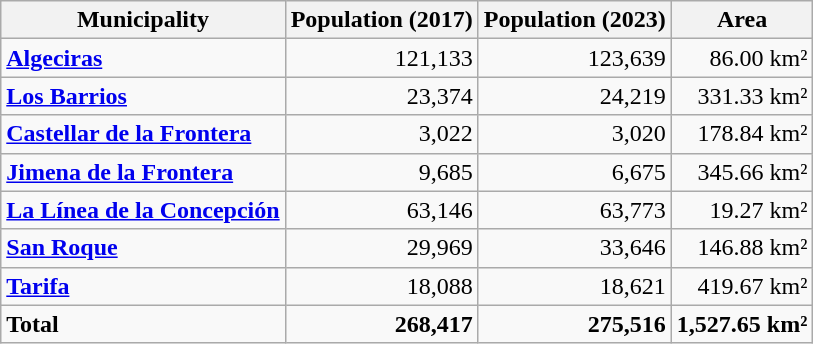<table class="wikitable sortable">
<tr>
<th>Municipality</th>
<th>Population (2017)</th>
<th>Population (2023)</th>
<th>Area</th>
</tr>
<tr>
<td><strong><a href='#'>Algeciras</a></strong></td>
<td align="right">121,133</td>
<td align="right">123,639</td>
<td align="right">86.00 km²</td>
</tr>
<tr>
<td><strong><a href='#'>Los Barrios</a></strong></td>
<td align="right">23,374</td>
<td align="right">24,219</td>
<td align="right">331.33 km²</td>
</tr>
<tr>
<td><strong><a href='#'>Castellar de la Frontera</a> </strong></td>
<td align="right">3,022</td>
<td align="right">3,020</td>
<td align="right">178.84 km²</td>
</tr>
<tr>
<td><strong><a href='#'>Jimena de la Frontera</a> </strong></td>
<td align="right">9,685</td>
<td align="right">6,675</td>
<td align="right">345.66 km²</td>
</tr>
<tr>
<td><strong><a href='#'>La Línea de la Concepción</a></strong></td>
<td align="right">63,146</td>
<td align="right">63,773</td>
<td align="right">19.27 km²</td>
</tr>
<tr>
<td><strong><a href='#'>San Roque</a></strong></td>
<td align="right">29,969</td>
<td align="right">33,646</td>
<td align="right">146.88 km²</td>
</tr>
<tr>
<td><strong><a href='#'>Tarifa</a></strong></td>
<td align="right">18,088</td>
<td align="right">18,621</td>
<td align="right">419.67 km²</td>
</tr>
<tr>
<td><strong>Total</strong></td>
<td align="right"><strong>268,417</strong></td>
<td align="right"><strong>275,516</strong></td>
<td align="right"><strong>1,527.65 km²</strong></td>
</tr>
</table>
